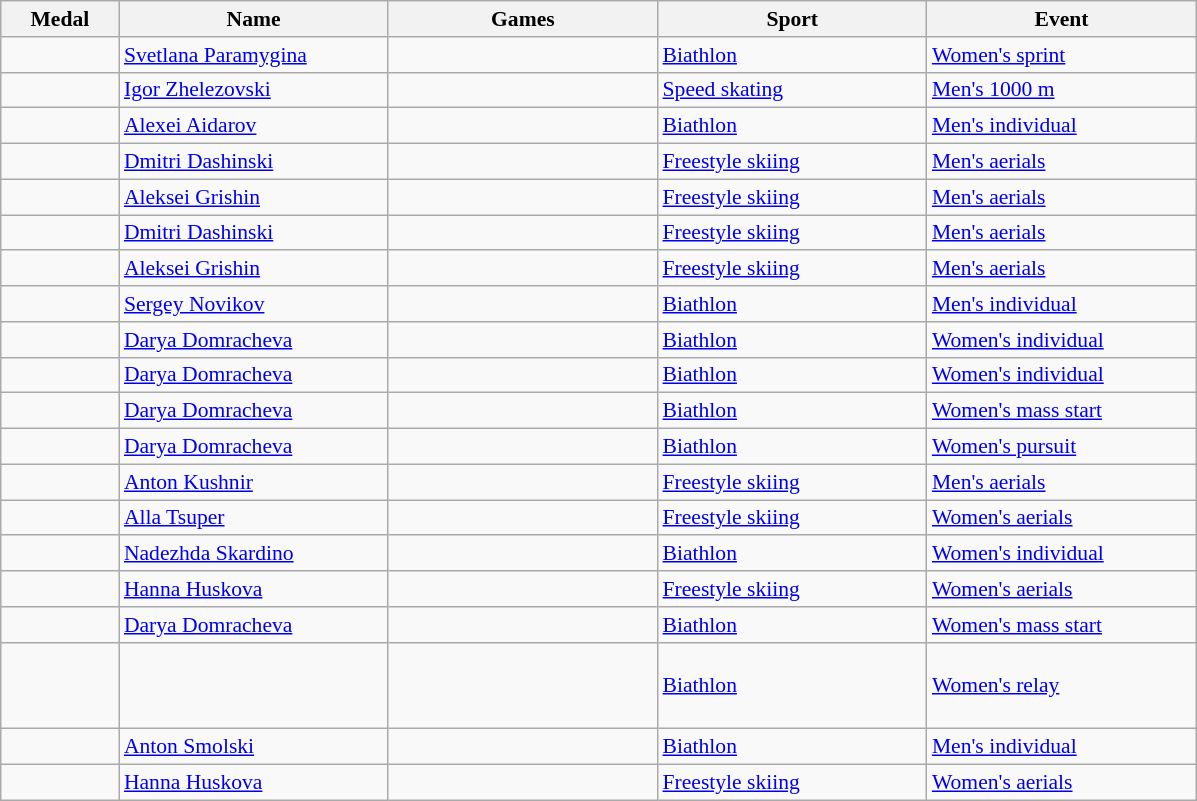<table class="wikitable sortable" style="font-size:90%">
<tr>
<th style="width:5em">Medal</th>
<th style="width:12em">Name</th>
<th style="width:12em">Games</th>
<th style="width:12em">Sport</th>
<th style="width:12em">Event</th>
</tr>
<tr>
<td></td>
<td><a href='#'>Svetlana Paramygina</a></td>
<td></td>
<td> <a href='#'>Biathlon</a></td>
<td><a href='#'>Women's sprint</a></td>
</tr>
<tr>
<td></td>
<td><a href='#'>Igor Zhelezovski</a></td>
<td></td>
<td> <a href='#'>Speed skating</a></td>
<td><a href='#'>Men's 1000 m</a></td>
</tr>
<tr>
<td></td>
<td><a href='#'>Alexei Aidarov</a></td>
<td></td>
<td> <a href='#'>Biathlon</a></td>
<td><a href='#'>Men's individual</a></td>
</tr>
<tr>
<td></td>
<td><a href='#'>Dmitri Dashinski</a></td>
<td></td>
<td> <a href='#'>Freestyle skiing</a></td>
<td><a href='#'>Men's aerials</a></td>
</tr>
<tr>
<td></td>
<td><a href='#'>Aleksei Grishin</a></td>
<td></td>
<td> <a href='#'>Freestyle skiing</a></td>
<td><a href='#'>Men's aerials</a></td>
</tr>
<tr>
<td></td>
<td><a href='#'>Dmitri Dashinski</a></td>
<td></td>
<td> <a href='#'>Freestyle skiing</a></td>
<td><a href='#'>Men's aerials</a></td>
</tr>
<tr>
<td></td>
<td><a href='#'>Aleksei Grishin</a></td>
<td></td>
<td> <a href='#'>Freestyle skiing</a></td>
<td><a href='#'>Men's aerials</a></td>
</tr>
<tr>
<td></td>
<td><a href='#'>Sergey Novikov</a></td>
<td></td>
<td> <a href='#'>Biathlon</a></td>
<td><a href='#'>Men's individual</a></td>
</tr>
<tr>
<td></td>
<td><a href='#'>Darya Domracheva</a></td>
<td></td>
<td> <a href='#'>Biathlon</a></td>
<td><a href='#'>Women's individual</a></td>
</tr>
<tr>
<td></td>
<td><a href='#'>Darya Domracheva</a></td>
<td></td>
<td> <a href='#'>Biathlon</a></td>
<td><a href='#'>Women's individual</a></td>
</tr>
<tr>
<td></td>
<td><a href='#'>Darya Domracheva</a></td>
<td></td>
<td> <a href='#'>Biathlon</a></td>
<td><a href='#'>Women's mass start</a></td>
</tr>
<tr>
<td></td>
<td><a href='#'>Darya Domracheva</a></td>
<td></td>
<td> <a href='#'>Biathlon</a></td>
<td><a href='#'>Women's pursuit</a></td>
</tr>
<tr>
<td></td>
<td><a href='#'>Anton Kushnir</a></td>
<td></td>
<td> <a href='#'>Freestyle skiing</a></td>
<td><a href='#'>Men's aerials</a></td>
</tr>
<tr>
<td></td>
<td><a href='#'>Alla Tsuper</a></td>
<td></td>
<td> <a href='#'>Freestyle skiing</a></td>
<td><a href='#'>Women's aerials</a></td>
</tr>
<tr>
<td></td>
<td><a href='#'>Nadezhda Skardino</a></td>
<td></td>
<td> <a href='#'>Biathlon</a></td>
<td><a href='#'>Women's individual</a></td>
</tr>
<tr>
<td></td>
<td><a href='#'>Hanna Huskova</a></td>
<td></td>
<td> <a href='#'>Freestyle skiing</a></td>
<td><a href='#'>Women's aerials</a></td>
</tr>
<tr>
<td></td>
<td><a href='#'>Darya Domracheva</a></td>
<td></td>
<td> <a href='#'>Biathlon</a></td>
<td><a href='#'>Women's mass start</a></td>
</tr>
<tr>
<td></td>
<td><br><br><br></td>
<td></td>
<td> <a href='#'>Biathlon</a></td>
<td><a href='#'>Women's relay</a></td>
</tr>
<tr>
<td></td>
<td><a href='#'>Anton Smolski</a></td>
<td></td>
<td> <a href='#'>Biathlon</a></td>
<td><a href='#'>Men's individual</a></td>
</tr>
<tr>
<td></td>
<td><a href='#'>Hanna Huskova</a></td>
<td></td>
<td> <a href='#'>Freestyle skiing</a></td>
<td><a href='#'>Women's aerials</a></td>
</tr>
</table>
